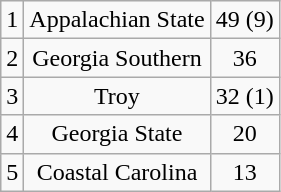<table class="wikitable" style="display: inline-table;">
<tr align="center">
<td>1</td>
<td>Appalachian State</td>
<td>49 (9)</td>
</tr>
<tr align="center">
<td>2</td>
<td>Georgia Southern</td>
<td>36</td>
</tr>
<tr align="center">
<td>3</td>
<td>Troy</td>
<td>32 (1)</td>
</tr>
<tr align="center">
<td>4</td>
<td>Georgia State</td>
<td>20</td>
</tr>
<tr align="center">
<td>5</td>
<td>Coastal Carolina</td>
<td>13</td>
</tr>
</table>
